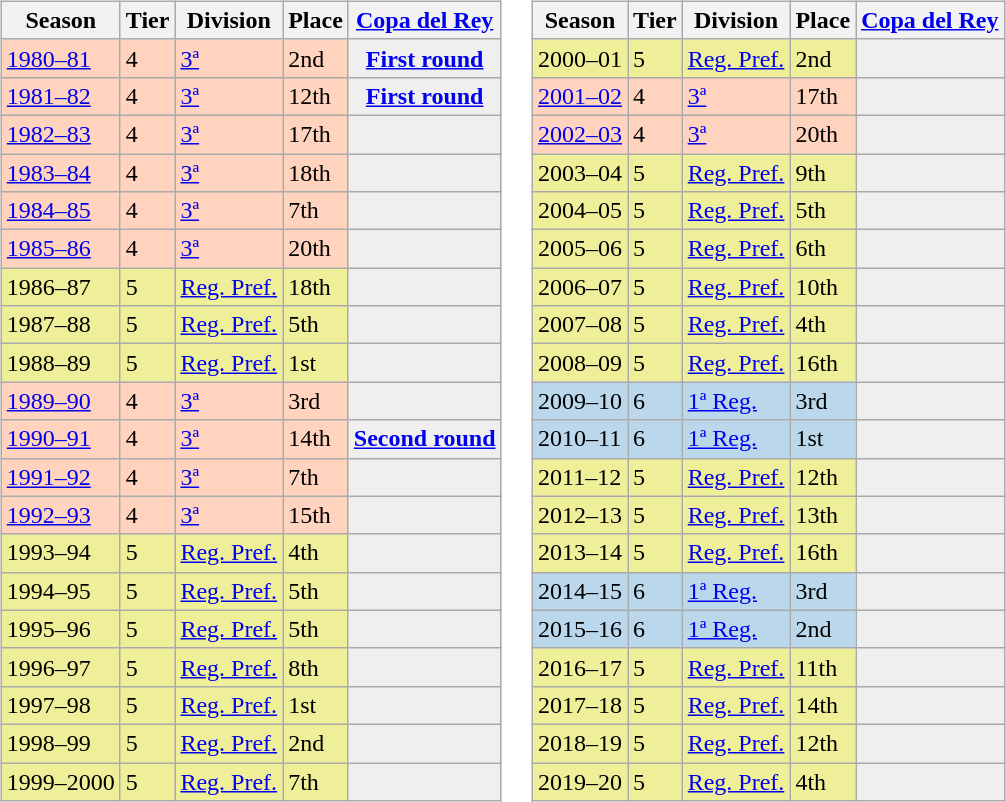<table>
<tr>
<td valign="top" width=0%><br><table class="wikitable">
<tr style="background:#f0f6fa;">
<th>Season</th>
<th>Tier</th>
<th>Division</th>
<th>Place</th>
<th><a href='#'>Copa del Rey</a></th>
</tr>
<tr>
<td style="background:#FFD3BD;"><a href='#'>1980–81</a></td>
<td style="background:#FFD3BD;">4</td>
<td style="background:#FFD3BD;"><a href='#'>3ª</a></td>
<td style="background:#FFD3BD;">2nd</td>
<th style="background:#efefef;"><a href='#'>First round</a></th>
</tr>
<tr>
<td style="background:#FFD3BD;"><a href='#'>1981–82</a></td>
<td style="background:#FFD3BD;">4</td>
<td style="background:#FFD3BD;"><a href='#'>3ª</a></td>
<td style="background:#FFD3BD;">12th</td>
<th style="background:#efefef;"><a href='#'>First round</a></th>
</tr>
<tr>
<td style="background:#FFD3BD;"><a href='#'>1982–83</a></td>
<td style="background:#FFD3BD;">4</td>
<td style="background:#FFD3BD;"><a href='#'>3ª</a></td>
<td style="background:#FFD3BD;">17th</td>
<td style="background:#efefef;"></td>
</tr>
<tr>
<td style="background:#FFD3BD;"><a href='#'>1983–84</a></td>
<td style="background:#FFD3BD;">4</td>
<td style="background:#FFD3BD;"><a href='#'>3ª</a></td>
<td style="background:#FFD3BD;">18th</td>
<td style="background:#efefef;"></td>
</tr>
<tr>
<td style="background:#FFD3BD;"><a href='#'>1984–85</a></td>
<td style="background:#FFD3BD;">4</td>
<td style="background:#FFD3BD;"><a href='#'>3ª</a></td>
<td style="background:#FFD3BD;">7th</td>
<td style="background:#efefef;"></td>
</tr>
<tr>
<td style="background:#FFD3BD;"><a href='#'>1985–86</a></td>
<td style="background:#FFD3BD;">4</td>
<td style="background:#FFD3BD;"><a href='#'>3ª</a></td>
<td style="background:#FFD3BD;">20th</td>
<td style="background:#efefef;"></td>
</tr>
<tr>
<td style="background:#EFEF99;">1986–87</td>
<td style="background:#EFEF99;">5</td>
<td style="background:#EFEF99;"><a href='#'>Reg. Pref.</a></td>
<td style="background:#EFEF99;">18th</td>
<th style="background:#efefef;"></th>
</tr>
<tr>
<td style="background:#EFEF99;">1987–88</td>
<td style="background:#EFEF99;">5</td>
<td style="background:#EFEF99;"><a href='#'>Reg. Pref.</a></td>
<td style="background:#EFEF99;">5th</td>
<th style="background:#efefef;"></th>
</tr>
<tr>
<td style="background:#EFEF99;">1988–89</td>
<td style="background:#EFEF99;">5</td>
<td style="background:#EFEF99;"><a href='#'>Reg. Pref.</a></td>
<td style="background:#EFEF99;">1st</td>
<th style="background:#efefef;"></th>
</tr>
<tr>
<td style="background:#FFD3BD;"><a href='#'>1989–90</a></td>
<td style="background:#FFD3BD;">4</td>
<td style="background:#FFD3BD;"><a href='#'>3ª</a></td>
<td style="background:#FFD3BD;">3rd</td>
<td style="background:#efefef;"></td>
</tr>
<tr>
<td style="background:#FFD3BD;"><a href='#'>1990–91</a></td>
<td style="background:#FFD3BD;">4</td>
<td style="background:#FFD3BD;"><a href='#'>3ª</a></td>
<td style="background:#FFD3BD;">14th</td>
<th style="background:#efefef;"><a href='#'>Second round</a></th>
</tr>
<tr>
<td style="background:#FFD3BD;"><a href='#'>1991–92</a></td>
<td style="background:#FFD3BD;">4</td>
<td style="background:#FFD3BD;"><a href='#'>3ª</a></td>
<td style="background:#FFD3BD;">7th</td>
<td style="background:#efefef;"></td>
</tr>
<tr>
<td style="background:#FFD3BD;"><a href='#'>1992–93</a></td>
<td style="background:#FFD3BD;">4</td>
<td style="background:#FFD3BD;"><a href='#'>3ª</a></td>
<td style="background:#FFD3BD;">15th</td>
<td style="background:#efefef;"></td>
</tr>
<tr>
<td style="background:#EFEF99;">1993–94</td>
<td style="background:#EFEF99;">5</td>
<td style="background:#EFEF99;"><a href='#'>Reg. Pref.</a></td>
<td style="background:#EFEF99;">4th</td>
<th style="background:#efefef;"></th>
</tr>
<tr>
<td style="background:#EFEF99;">1994–95</td>
<td style="background:#EFEF99;">5</td>
<td style="background:#EFEF99;"><a href='#'>Reg. Pref.</a></td>
<td style="background:#EFEF99;">5th</td>
<th style="background:#efefef;"></th>
</tr>
<tr>
<td style="background:#EFEF99;">1995–96</td>
<td style="background:#EFEF99;">5</td>
<td style="background:#EFEF99;"><a href='#'>Reg. Pref.</a></td>
<td style="background:#EFEF99;">5th</td>
<th style="background:#efefef;"></th>
</tr>
<tr>
<td style="background:#EFEF99;">1996–97</td>
<td style="background:#EFEF99;">5</td>
<td style="background:#EFEF99;"><a href='#'>Reg. Pref.</a></td>
<td style="background:#EFEF99;">8th</td>
<th style="background:#efefef;"></th>
</tr>
<tr>
<td style="background:#EFEF99;">1997–98</td>
<td style="background:#EFEF99;">5</td>
<td style="background:#EFEF99;"><a href='#'>Reg. Pref.</a></td>
<td style="background:#EFEF99;">1st</td>
<th style="background:#efefef;"></th>
</tr>
<tr>
<td style="background:#EFEF99;">1998–99</td>
<td style="background:#EFEF99;">5</td>
<td style="background:#EFEF99;"><a href='#'>Reg. Pref.</a></td>
<td style="background:#EFEF99;">2nd</td>
<th style="background:#efefef;"></th>
</tr>
<tr>
<td style="background:#EFEF99;">1999–2000</td>
<td style="background:#EFEF99;">5</td>
<td style="background:#EFEF99;"><a href='#'>Reg. Pref.</a></td>
<td style="background:#EFEF99;">7th</td>
<th style="background:#efefef;"></th>
</tr>
</table>
</td>
<td valign="top" width=0%><br><table class="wikitable">
<tr style="background:#f0f6fa;">
<th>Season</th>
<th>Tier</th>
<th>Division</th>
<th>Place</th>
<th><a href='#'>Copa del Rey</a></th>
</tr>
<tr>
<td style="background:#EFEF99;">2000–01</td>
<td style="background:#EFEF99;">5</td>
<td style="background:#EFEF99;"><a href='#'>Reg. Pref.</a></td>
<td style="background:#EFEF99;">2nd</td>
<th style="background:#efefef;"></th>
</tr>
<tr>
<td style="background:#FFD3BD;"><a href='#'>2001–02</a></td>
<td style="background:#FFD3BD;">4</td>
<td style="background:#FFD3BD;"><a href='#'>3ª</a></td>
<td style="background:#FFD3BD;">17th</td>
<td style="background:#efefef;"></td>
</tr>
<tr>
<td style="background:#FFD3BD;"><a href='#'>2002–03</a></td>
<td style="background:#FFD3BD;">4</td>
<td style="background:#FFD3BD;"><a href='#'>3ª</a></td>
<td style="background:#FFD3BD;">20th</td>
<td style="background:#efefef;"></td>
</tr>
<tr>
<td style="background:#EFEF99;">2003–04</td>
<td style="background:#EFEF99;">5</td>
<td style="background:#EFEF99;"><a href='#'>Reg. Pref.</a></td>
<td style="background:#EFEF99;">9th</td>
<th style="background:#efefef;"></th>
</tr>
<tr>
<td style="background:#EFEF99;">2004–05</td>
<td style="background:#EFEF99;">5</td>
<td style="background:#EFEF99;"><a href='#'>Reg. Pref.</a></td>
<td style="background:#EFEF99;">5th</td>
<th style="background:#efefef;"></th>
</tr>
<tr>
<td style="background:#EFEF99;">2005–06</td>
<td style="background:#EFEF99;">5</td>
<td style="background:#EFEF99;"><a href='#'>Reg. Pref.</a></td>
<td style="background:#EFEF99;">6th</td>
<th style="background:#efefef;"></th>
</tr>
<tr>
<td style="background:#EFEF99;">2006–07</td>
<td style="background:#EFEF99;">5</td>
<td style="background:#EFEF99;"><a href='#'>Reg. Pref.</a></td>
<td style="background:#EFEF99;">10th</td>
<th style="background:#efefef;"></th>
</tr>
<tr>
<td style="background:#EFEF99;">2007–08</td>
<td style="background:#EFEF99;">5</td>
<td style="background:#EFEF99;"><a href='#'>Reg. Pref.</a></td>
<td style="background:#EFEF99;">4th</td>
<th style="background:#efefef;"></th>
</tr>
<tr>
<td style="background:#EFEF99;">2008–09</td>
<td style="background:#EFEF99;">5</td>
<td style="background:#EFEF99;"><a href='#'>Reg. Pref.</a></td>
<td style="background:#EFEF99;">16th</td>
<th style="background:#efefef;"></th>
</tr>
<tr>
<td style="background:#BBD7EC;">2009–10</td>
<td style="background:#BBD7EC;">6</td>
<td style="background:#BBD7EC;"><a href='#'>1ª Reg.</a></td>
<td style="background:#BBD7EC;">3rd</td>
<th style="background:#efefef;"></th>
</tr>
<tr>
<td style="background:#BBD7EC;">2010–11</td>
<td style="background:#BBD7EC;">6</td>
<td style="background:#BBD7EC;"><a href='#'>1ª Reg.</a></td>
<td style="background:#BBD7EC;">1st</td>
<th style="background:#efefef;"></th>
</tr>
<tr>
<td style="background:#EFEF99;">2011–12</td>
<td style="background:#EFEF99;">5</td>
<td style="background:#EFEF99;"><a href='#'>Reg. Pref.</a></td>
<td style="background:#EFEF99;">12th</td>
<th style="background:#efefef;"></th>
</tr>
<tr>
<td style="background:#EFEF99;">2012–13</td>
<td style="background:#EFEF99;">5</td>
<td style="background:#EFEF99;"><a href='#'>Reg. Pref.</a></td>
<td style="background:#EFEF99;">13th</td>
<th style="background:#efefef;"></th>
</tr>
<tr>
<td style="background:#EFEF99;">2013–14</td>
<td style="background:#EFEF99;">5</td>
<td style="background:#EFEF99;"><a href='#'>Reg. Pref.</a></td>
<td style="background:#EFEF99;">16th</td>
<th style="background:#efefef;"></th>
</tr>
<tr>
<td style="background:#BBD7EC;">2014–15</td>
<td style="background:#BBD7EC;">6</td>
<td style="background:#BBD7EC;"><a href='#'>1ª Reg.</a></td>
<td style="background:#BBD7EC;">3rd</td>
<th style="background:#efefef;"></th>
</tr>
<tr>
<td style="background:#BBD7EC;">2015–16</td>
<td style="background:#BBD7EC;">6</td>
<td style="background:#BBD7EC;"><a href='#'>1ª Reg.</a></td>
<td style="background:#BBD7EC;">2nd</td>
<th style="background:#efefef;"></th>
</tr>
<tr>
<td style="background:#EFEF99;">2016–17</td>
<td style="background:#EFEF99;">5</td>
<td style="background:#EFEF99;"><a href='#'>Reg. Pref.</a></td>
<td style="background:#EFEF99;">11th</td>
<th style="background:#efefef;"></th>
</tr>
<tr>
<td style="background:#EFEF99;">2017–18</td>
<td style="background:#EFEF99;">5</td>
<td style="background:#EFEF99;"><a href='#'>Reg. Pref.</a></td>
<td style="background:#EFEF99;">14th</td>
<th style="background:#efefef;"></th>
</tr>
<tr>
<td style="background:#EFEF99;">2018–19</td>
<td style="background:#EFEF99;">5</td>
<td style="background:#EFEF99;"><a href='#'>Reg. Pref.</a></td>
<td style="background:#EFEF99;">12th</td>
<th style="background:#efefef;"></th>
</tr>
<tr>
<td style="background:#EFEF99;">2019–20</td>
<td style="background:#EFEF99;">5</td>
<td style="background:#EFEF99;"><a href='#'>Reg. Pref.</a></td>
<td style="background:#EFEF99;">4th</td>
<th style="background:#efefef;"></th>
</tr>
</table>
</td>
</tr>
</table>
